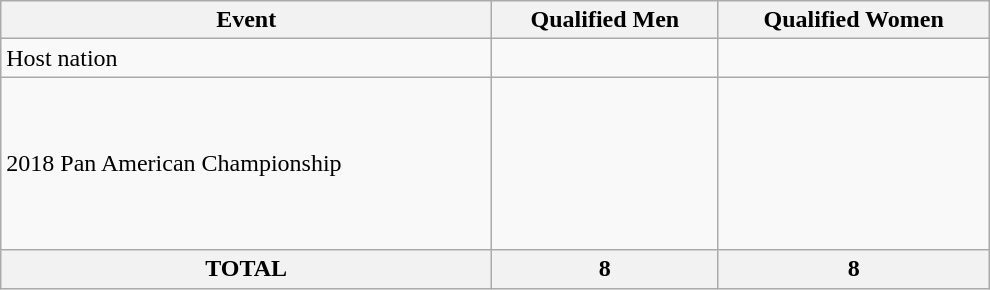<table class="wikitable" width=660>
<tr>
<th>Event</th>
<th>Qualified Men</th>
<th>Qualified Women</th>
</tr>
<tr>
<td>Host nation</td>
<td></td>
<td></td>
</tr>
<tr>
<td>2018 Pan American Championship</td>
<td><br><br><br><br><br><br></td>
<td><br><br><br><br><br><br></td>
</tr>
<tr>
<th>TOTAL</th>
<th>8</th>
<th>8</th>
</tr>
</table>
